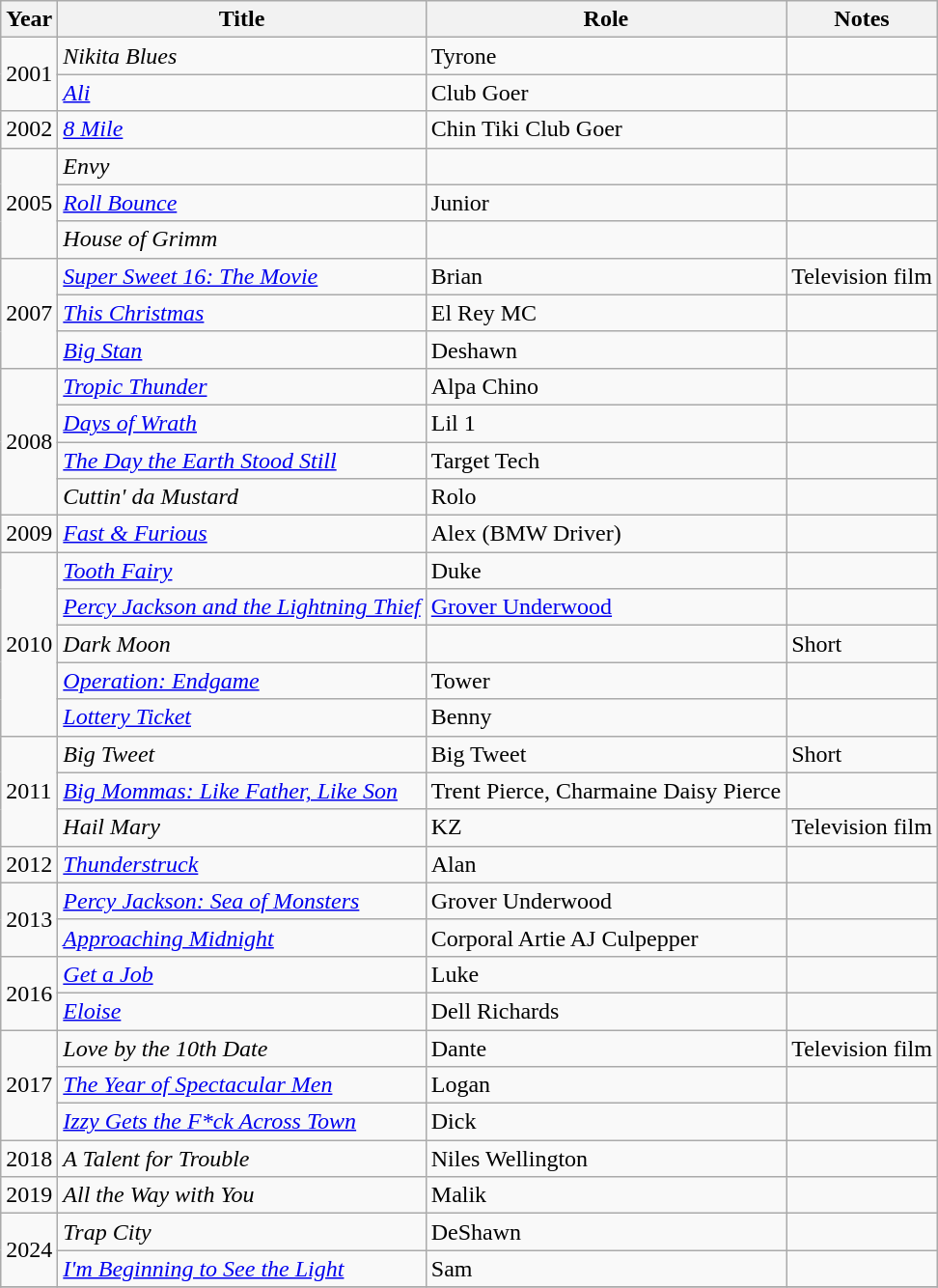<table class="wikitable plainrowheaders sortable" style="margin-right: 0;">
<tr>
<th scope="col">Year</th>
<th scope="col">Title</th>
<th scope="col">Role</th>
<th scope="col" class="unsortable">Notes</th>
</tr>
<tr>
<td rowspan=2>2001</td>
<td><em>Nikita Blues</em></td>
<td>Tyrone</td>
<td></td>
</tr>
<tr>
<td><em><a href='#'>Ali</a></em></td>
<td>Club Goer</td>
<td></td>
</tr>
<tr>
<td>2002</td>
<td><em><a href='#'>8 Mile</a></em></td>
<td>Chin Tiki Club Goer</td>
<td></td>
</tr>
<tr>
<td rowspan=3>2005</td>
<td><em>Envy</em></td>
<td></td>
<td></td>
</tr>
<tr>
<td><em><a href='#'>Roll Bounce</a></em></td>
<td>Junior</td>
<td></td>
</tr>
<tr>
<td><em>House of Grimm</em></td>
<td></td>
<td></td>
</tr>
<tr>
<td rowspan=3>2007</td>
<td><em><a href='#'>Super Sweet 16: The Movie</a></em></td>
<td>Brian</td>
<td>Television film</td>
</tr>
<tr>
<td><em><a href='#'>This Christmas</a></em></td>
<td>El Rey MC</td>
<td></td>
</tr>
<tr>
<td><em><a href='#'>Big Stan</a></em></td>
<td>Deshawn</td>
<td></td>
</tr>
<tr>
<td rowspan=4>2008</td>
<td><em><a href='#'>Tropic Thunder</a></em></td>
<td>Alpa Chino</td>
<td></td>
</tr>
<tr>
<td><em><a href='#'>Days of Wrath</a></em></td>
<td>Lil 1</td>
<td></td>
</tr>
<tr>
<td><em><a href='#'>The Day the Earth Stood Still</a></em></td>
<td>Target Tech</td>
<td></td>
</tr>
<tr>
<td><em>Cuttin' da Mustard</em></td>
<td>Rolo</td>
<td></td>
</tr>
<tr>
<td>2009</td>
<td><em><a href='#'>Fast & Furious</a></em></td>
<td>Alex (BMW Driver)</td>
<td></td>
</tr>
<tr>
<td rowspan=5>2010</td>
<td><em><a href='#'>Tooth Fairy</a></em></td>
<td>Duke</td>
<td></td>
</tr>
<tr>
<td><em><a href='#'>Percy Jackson and the Lightning Thief</a></em></td>
<td><a href='#'>Grover Underwood</a></td>
<td></td>
</tr>
<tr>
<td><em>Dark Moon</em></td>
<td></td>
<td>Short</td>
</tr>
<tr>
<td><em><a href='#'>Operation: Endgame</a></em></td>
<td>Tower</td>
<td></td>
</tr>
<tr>
<td><em><a href='#'>Lottery Ticket</a></em></td>
<td>Benny</td>
<td></td>
</tr>
<tr>
<td rowspan=3>2011</td>
<td><em>Big Tweet</em></td>
<td>Big Tweet</td>
<td>Short</td>
</tr>
<tr>
<td><em><a href='#'>Big Mommas: Like Father, Like Son</a></em></td>
<td>Trent Pierce, Charmaine Daisy Pierce</td>
<td></td>
</tr>
<tr>
<td><em>Hail Mary</em></td>
<td>KZ</td>
<td>Television film</td>
</tr>
<tr>
<td>2012</td>
<td><em><a href='#'>Thunderstruck</a></em></td>
<td>Alan</td>
<td></td>
</tr>
<tr>
<td rowspan=2>2013</td>
<td><em><a href='#'>Percy Jackson: Sea of Monsters</a></em></td>
<td>Grover Underwood</td>
<td></td>
</tr>
<tr>
<td><em><a href='#'>Approaching Midnight</a></em></td>
<td>Corporal Artie AJ Culpepper</td>
<td></td>
</tr>
<tr>
<td rowspan=2>2016</td>
<td><em><a href='#'>Get a Job</a></em></td>
<td>Luke</td>
<td></td>
</tr>
<tr>
<td><em><a href='#'>Eloise</a></em></td>
<td>Dell Richards</td>
<td></td>
</tr>
<tr>
<td rowspan=3>2017</td>
<td><em>Love by the 10th Date</em></td>
<td>Dante</td>
<td>Television film</td>
</tr>
<tr>
<td><em><a href='#'>The Year of Spectacular Men</a></em></td>
<td>Logan</td>
<td></td>
</tr>
<tr>
<td><em><a href='#'>Izzy Gets the F*ck Across Town</a></em></td>
<td>Dick</td>
<td></td>
</tr>
<tr>
<td>2018</td>
<td><em>A Talent for Trouble</em></td>
<td>Niles Wellington</td>
<td></td>
</tr>
<tr>
<td>2019</td>
<td><em>All the Way with You</em></td>
<td>Malik</td>
<td></td>
</tr>
<tr>
<td rowspan=2>2024</td>
<td><em>Trap City</em></td>
<td>DeShawn</td>
<td></td>
</tr>
<tr>
<td><em><a href='#'>I'm Beginning to See the Light</a></em></td>
<td>Sam</td>
<td></td>
</tr>
<tr>
</tr>
</table>
